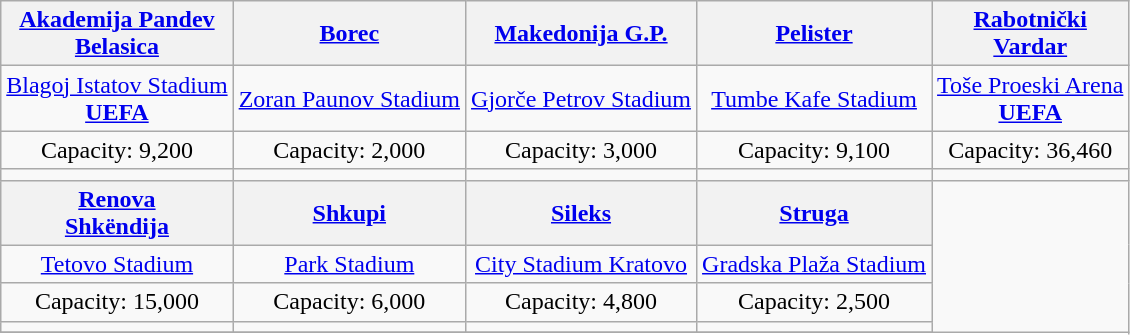<table class="wikitable" style="text-align:center">
<tr>
<th><a href='#'>Akademija Pandev</a> <br><a href='#'>Belasica</a></th>
<th><a href='#'>Borec</a></th>
<th><a href='#'>Makedonija G.P.</a></th>
<th><a href='#'>Pelister</a></th>
<th><a href='#'>Rabotnički</a><br><a href='#'>Vardar</a></th>
</tr>
<tr>
<td><a href='#'>Blagoj Istatov Stadium</a><br><strong><a href='#'>UEFA</a></strong> </td>
<td><a href='#'>Zoran Paunov Stadium</a></td>
<td><a href='#'>Gjorče Petrov Stadium</a></td>
<td><a href='#'>Tumbe Kafe Stadium</a></td>
<td><a href='#'>Toše Proeski Arena</a> <br><strong><a href='#'>UEFA</a></strong> </td>
</tr>
<tr>
<td>Capacity: 9,200</td>
<td>Capacity: 2,000</td>
<td>Capacity: 3,000</td>
<td>Capacity: 9,100</td>
<td>Capacity: 36,460</td>
</tr>
<tr>
<td></td>
<td></td>
<td></td>
<td></td>
<td></td>
</tr>
<tr>
<th><a href='#'>Renova</a><br><a href='#'>Shkëndija</a></th>
<th><a href='#'>Shkupi</a></th>
<th><a href='#'>Sileks</a></th>
<th><a href='#'>Struga</a></th>
</tr>
<tr>
<td><a href='#'> Tetovo Stadium</a></td>
<td><a href='#'>Park Stadium</a></td>
<td><a href='#'>City Stadium Kratovo</a></td>
<td><a href='#'>Gradska Plaža Stadium</a></td>
</tr>
<tr>
<td>Capacity: 15,000</td>
<td>Capacity: 6,000</td>
<td>Capacity: 4,800</td>
<td>Capacity: 2,500</td>
</tr>
<tr>
<td></td>
<td></td>
<td></td>
<td></td>
</tr>
<tr>
</tr>
</table>
